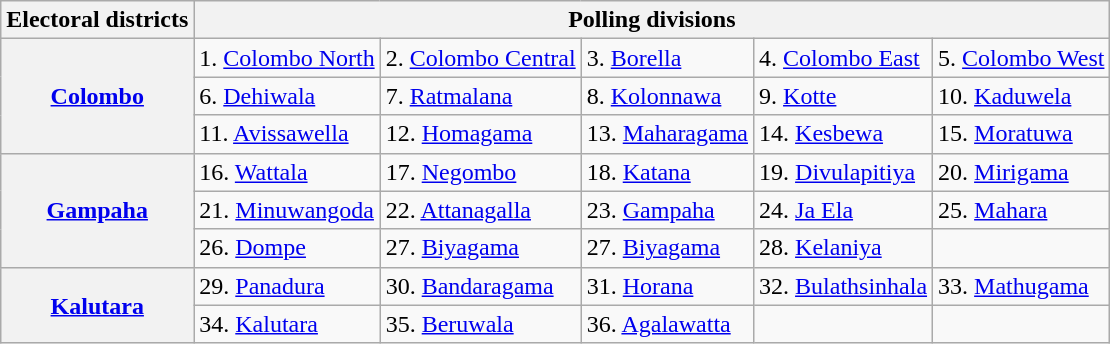<table class="wikitable" style="font-size:100; text-align:left">
<tr>
<th rowspan="1">Electoral districts</th>
<th colspan="5">Polling divisions</th>
</tr>
<tr>
<th rowspan="3"><a href='#'>Colombo</a></th>
<td>1. <a href='#'>Colombo North</a></td>
<td>2. <a href='#'>Colombo Central</a></td>
<td>3. <a href='#'>Borella</a></td>
<td>4. <a href='#'>Colombo East</a></td>
<td>5. <a href='#'>Colombo West</a></td>
</tr>
<tr>
<td>6. <a href='#'>Dehiwala</a></td>
<td>7. <a href='#'>Ratmalana</a></td>
<td>8. <a href='#'>Kolonnawa</a></td>
<td>9. <a href='#'>Kotte</a></td>
<td>10. <a href='#'>Kaduwela</a></td>
</tr>
<tr>
<td>11. <a href='#'>Avissawella</a></td>
<td>12. <a href='#'>Homagama</a></td>
<td>13. <a href='#'>Maharagama</a></td>
<td>14. <a href='#'>Kesbewa</a></td>
<td>15. <a href='#'>Moratuwa</a></td>
</tr>
<tr>
<th rowspan="3"><a href='#'>Gampaha</a></th>
<td>16. <a href='#'>Wattala</a></td>
<td>17. <a href='#'>Negombo</a></td>
<td>18. <a href='#'>Katana</a></td>
<td>19. <a href='#'>Divulapitiya</a></td>
<td>20. <a href='#'>Mirigama</a></td>
</tr>
<tr>
<td>21. <a href='#'>Minuwangoda</a></td>
<td>22. <a href='#'>Attanagalla</a></td>
<td>23. <a href='#'>Gampaha</a></td>
<td>24. <a href='#'>Ja Ela</a></td>
<td>25. <a href='#'>Mahara</a></td>
</tr>
<tr>
<td>26. <a href='#'>Dompe</a></td>
<td>27. <a href='#'>Biyagama</a></td>
<td>27. <a href='#'>Biyagama</a></td>
<td>28. <a href='#'>Kelaniya</a></td>
<td></td>
</tr>
<tr>
<th rowspan="2"><a href='#'>Kalutara</a></th>
<td>29. <a href='#'>Panadura</a></td>
<td>30. <a href='#'>Bandaragama</a></td>
<td>31. <a href='#'>Horana</a></td>
<td>32. <a href='#'>Bulathsinhala</a></td>
<td>33. <a href='#'>Mathugama</a></td>
</tr>
<tr>
<td>34. <a href='#'>Kalutara</a></td>
<td>35. <a href='#'>Beruwala</a></td>
<td>36. <a href='#'>Agalawatta</a></td>
<td></td>
<td></td>
</tr>
</table>
